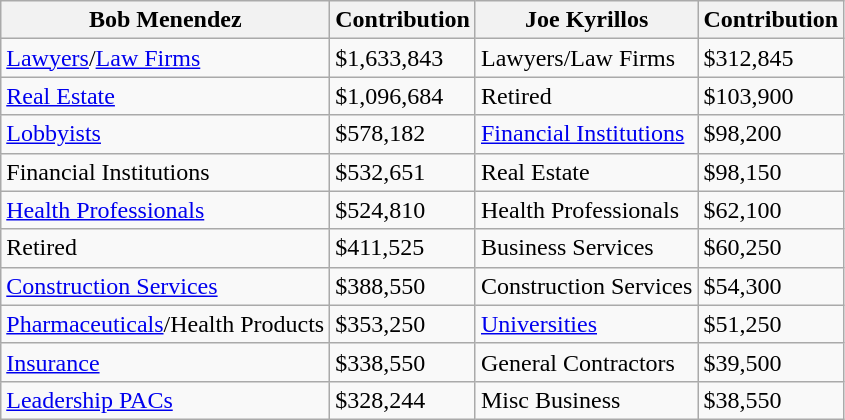<table class="wikitable sortable">
<tr>
<th>Bob Menendez</th>
<th>Contribution</th>
<th>Joe Kyrillos</th>
<th>Contribution</th>
</tr>
<tr>
<td><a href='#'>Lawyers</a>/<a href='#'>Law Firms</a></td>
<td>$1,633,843</td>
<td>Lawyers/Law Firms</td>
<td>$312,845</td>
</tr>
<tr>
<td><a href='#'>Real Estate</a></td>
<td>$1,096,684</td>
<td>Retired</td>
<td>$103,900</td>
</tr>
<tr>
<td><a href='#'>Lobbyists</a></td>
<td>$578,182</td>
<td><a href='#'>Financial Institutions</a></td>
<td>$98,200</td>
</tr>
<tr>
<td>Financial Institutions</td>
<td>$532,651</td>
<td>Real Estate</td>
<td>$98,150</td>
</tr>
<tr>
<td><a href='#'>Health Professionals</a></td>
<td>$524,810</td>
<td>Health Professionals</td>
<td>$62,100</td>
</tr>
<tr>
<td>Retired</td>
<td>$411,525</td>
<td>Business Services</td>
<td>$60,250</td>
</tr>
<tr>
<td><a href='#'>Construction Services</a></td>
<td>$388,550</td>
<td>Construction Services</td>
<td>$54,300</td>
</tr>
<tr>
<td><a href='#'>Pharmaceuticals</a>/Health Products</td>
<td>$353,250</td>
<td><a href='#'>Universities</a></td>
<td>$51,250</td>
</tr>
<tr>
<td><a href='#'>Insurance</a></td>
<td>$338,550</td>
<td>General Contractors</td>
<td>$39,500</td>
</tr>
<tr>
<td><a href='#'>Leadership PACs</a></td>
<td>$328,244</td>
<td>Misc Business</td>
<td>$38,550</td>
</tr>
</table>
